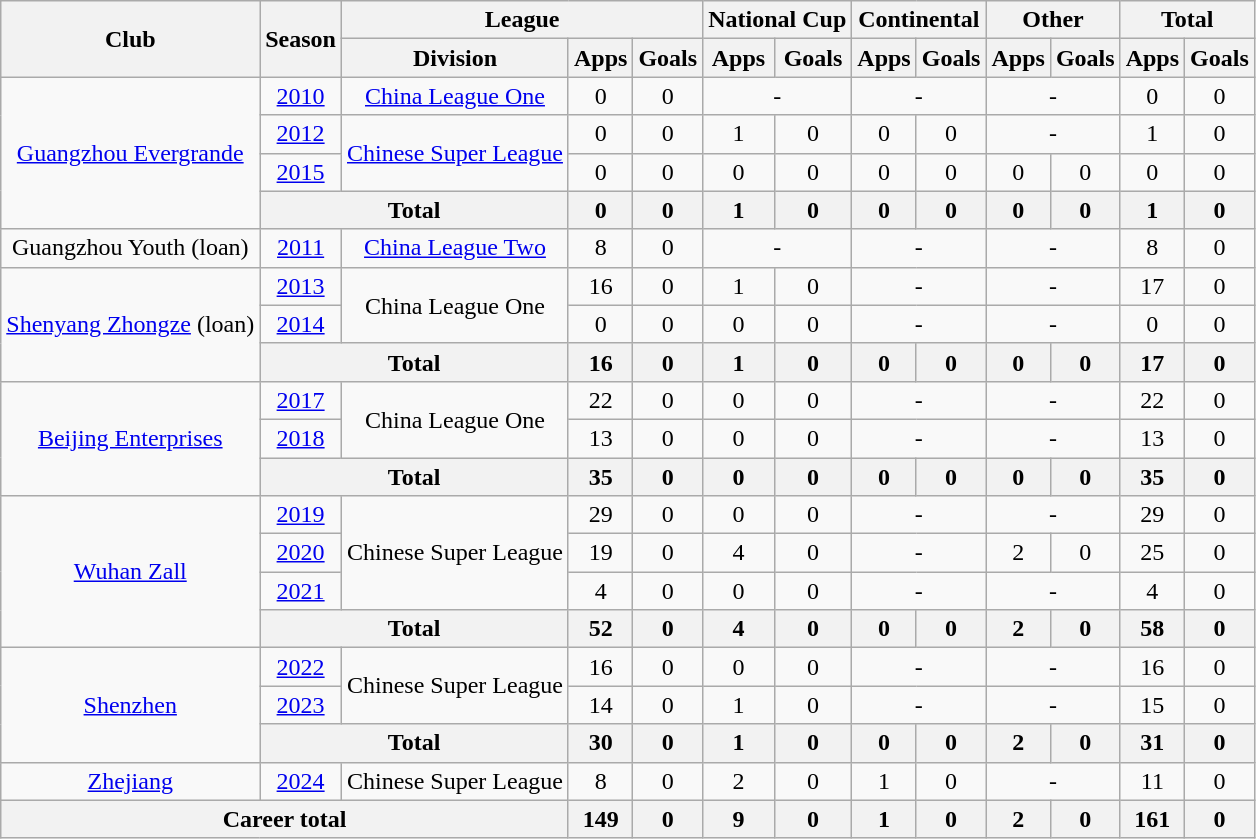<table class="wikitable" style="text-align: center">
<tr>
<th rowspan="2">Club</th>
<th rowspan="2">Season</th>
<th colspan="3">League</th>
<th colspan="2">National Cup</th>
<th colspan="2">Continental</th>
<th colspan="2">Other</th>
<th colspan="2">Total</th>
</tr>
<tr>
<th>Division</th>
<th>Apps</th>
<th>Goals</th>
<th>Apps</th>
<th>Goals</th>
<th>Apps</th>
<th>Goals</th>
<th>Apps</th>
<th>Goals</th>
<th>Apps</th>
<th>Goals</th>
</tr>
<tr>
<td rowspan=4><a href='#'>Guangzhou Evergrande</a></td>
<td><a href='#'>2010</a></td>
<td><a href='#'>China League One</a></td>
<td>0</td>
<td>0</td>
<td colspan="2">-</td>
<td colspan="2">-</td>
<td colspan="2">-</td>
<td>0</td>
<td>0</td>
</tr>
<tr>
<td><a href='#'>2012</a></td>
<td rowspan=2><a href='#'>Chinese Super League</a></td>
<td>0</td>
<td>0</td>
<td>1</td>
<td>0</td>
<td>0</td>
<td>0</td>
<td colspan="2">-</td>
<td>1</td>
<td>0</td>
</tr>
<tr>
<td><a href='#'>2015</a></td>
<td>0</td>
<td>0</td>
<td>0</td>
<td>0</td>
<td>0</td>
<td>0</td>
<td>0</td>
<td>0</td>
<td>0</td>
<td>0</td>
</tr>
<tr>
<th colspan="2"><strong>Total</strong></th>
<th>0</th>
<th>0</th>
<th>1</th>
<th>0</th>
<th>0</th>
<th>0</th>
<th>0</th>
<th>0</th>
<th>1</th>
<th>0</th>
</tr>
<tr>
<td>Guangzhou Youth (loan)</td>
<td><a href='#'>2011</a></td>
<td><a href='#'>China League Two</a></td>
<td>8</td>
<td>0</td>
<td colspan="2">-</td>
<td colspan="2">-</td>
<td colspan="2">-</td>
<td>8</td>
<td>0</td>
</tr>
<tr>
<td rowspan=3><a href='#'>Shenyang Zhongze</a> (loan)</td>
<td><a href='#'>2013</a></td>
<td rowspan="2">China League One</td>
<td>16</td>
<td>0</td>
<td>1</td>
<td>0</td>
<td colspan="2">-</td>
<td colspan="2">-</td>
<td>17</td>
<td>0</td>
</tr>
<tr>
<td><a href='#'>2014</a></td>
<td>0</td>
<td>0</td>
<td>0</td>
<td>0</td>
<td colspan="2">-</td>
<td colspan="2">-</td>
<td>0</td>
<td>0</td>
</tr>
<tr>
<th colspan="2"><strong>Total</strong></th>
<th>16</th>
<th>0</th>
<th>1</th>
<th>0</th>
<th>0</th>
<th>0</th>
<th>0</th>
<th>0</th>
<th>17</th>
<th>0</th>
</tr>
<tr>
<td rowspan=3><a href='#'>Beijing Enterprises</a></td>
<td><a href='#'>2017</a></td>
<td rowspan="2">China League One</td>
<td>22</td>
<td>0</td>
<td>0</td>
<td>0</td>
<td colspan="2">-</td>
<td colspan="2">-</td>
<td>22</td>
<td>0</td>
</tr>
<tr>
<td><a href='#'>2018</a></td>
<td>13</td>
<td>0</td>
<td>0</td>
<td>0</td>
<td colspan="2">-</td>
<td colspan="2">-</td>
<td>13</td>
<td>0</td>
</tr>
<tr>
<th colspan="2"><strong>Total</strong></th>
<th>35</th>
<th>0</th>
<th>0</th>
<th>0</th>
<th>0</th>
<th>0</th>
<th>0</th>
<th>0</th>
<th>35</th>
<th>0</th>
</tr>
<tr>
<td rowspan=4><a href='#'>Wuhan Zall</a></td>
<td><a href='#'>2019</a></td>
<td rowspan=3>Chinese Super League</td>
<td>29</td>
<td>0</td>
<td>0</td>
<td>0</td>
<td colspan="2">-</td>
<td colspan="2">-</td>
<td>29</td>
<td>0</td>
</tr>
<tr>
<td><a href='#'>2020</a></td>
<td>19</td>
<td>0</td>
<td>4</td>
<td>0</td>
<td colspan="2">-</td>
<td>2</td>
<td>0</td>
<td>25</td>
<td>0</td>
</tr>
<tr>
<td><a href='#'>2021</a></td>
<td>4</td>
<td>0</td>
<td>0</td>
<td>0</td>
<td colspan="2">-</td>
<td colspan="2">-</td>
<td>4</td>
<td>0</td>
</tr>
<tr>
<th colspan="2"><strong>Total</strong></th>
<th>52</th>
<th>0</th>
<th>4</th>
<th>0</th>
<th>0</th>
<th>0</th>
<th>2</th>
<th>0</th>
<th>58</th>
<th>0</th>
</tr>
<tr>
<td rowspan=3><a href='#'>Shenzhen</a></td>
<td><a href='#'>2022</a></td>
<td rowspan=2>Chinese Super League</td>
<td>16</td>
<td>0</td>
<td>0</td>
<td>0</td>
<td colspan="2">-</td>
<td colspan="2">-</td>
<td>16</td>
<td>0</td>
</tr>
<tr>
<td><a href='#'>2023</a></td>
<td>14</td>
<td>0</td>
<td>1</td>
<td>0</td>
<td colspan="2">-</td>
<td colspan="2">-</td>
<td>15</td>
<td>0</td>
</tr>
<tr>
<th colspan="2"><strong>Total</strong></th>
<th>30</th>
<th>0</th>
<th>1</th>
<th>0</th>
<th>0</th>
<th>0</th>
<th>2</th>
<th>0</th>
<th>31</th>
<th>0</th>
</tr>
<tr>
<td><a href='#'>Zhejiang</a></td>
<td><a href='#'>2024</a></td>
<td>Chinese Super League</td>
<td>8</td>
<td>0</td>
<td>2</td>
<td>0</td>
<td>1</td>
<td>0</td>
<td colspan="2">-</td>
<td>11</td>
<td>0</td>
</tr>
<tr>
<th colspan="3">Career total</th>
<th>149</th>
<th>0</th>
<th>9</th>
<th>0</th>
<th>1</th>
<th>0</th>
<th>2</th>
<th>0</th>
<th>161</th>
<th>0</th>
</tr>
</table>
